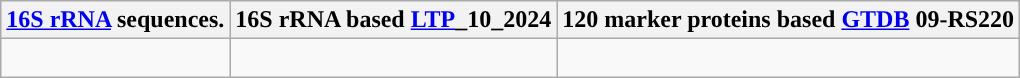<table class="wikitable">
<tr>
<th colspan=1><a href='#'>16S rRNA</a> sequences.</th>
<th colspan=1>16S rRNA based <a href='#'>LTP</a>_10_2024</th>
<th colspan=1>120 marker proteins based <a href='#'>GTDB</a> 09-RS220</th>
</tr>
<tr>
<td style="vertical-align:top"><br></td>
<td><br></td>
<td><br></td>
</tr>
</table>
